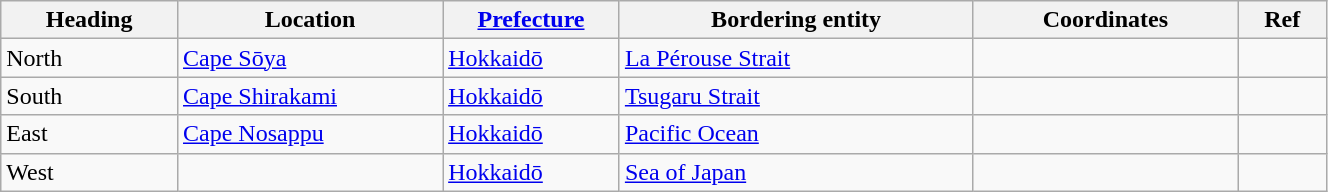<table class="wikitable" width="70%">
<tr>
<th width="10%">Heading</th>
<th width="15%">Location</th>
<th width="10%"><a href='#'>Prefecture</a></th>
<th width="20%">Bordering entity</th>
<th width="15%" class="unsortable">Coordinates</th>
<th width="5%"  class="unsortable">Ref</th>
</tr>
<tr class="vcard">
<td>North</td>
<td class="fn org"><a href='#'>Cape Sōya</a></td>
<td><a href='#'>Hokkaidō</a></td>
<td><a href='#'>La Pérouse Strait</a></td>
<td></td>
<td></td>
</tr>
<tr class="vcard">
<td>South</td>
<td class="fn org"><a href='#'>Cape Shirakami</a></td>
<td><a href='#'>Hokkaidō</a></td>
<td><a href='#'>Tsugaru Strait</a></td>
<td></td>
<td></td>
</tr>
<tr class="vcard">
<td>East</td>
<td class="fn org"><a href='#'>Cape Nosappu</a></td>
<td><a href='#'>Hokkaidō</a></td>
<td><a href='#'>Pacific Ocean</a></td>
<td></td>
<td></td>
</tr>
<tr class="vcard">
<td>West</td>
<td class="fn org"></td>
<td><a href='#'>Hokkaidō</a></td>
<td><a href='#'>Sea of Japan</a></td>
<td></td>
<td></td>
</tr>
</table>
